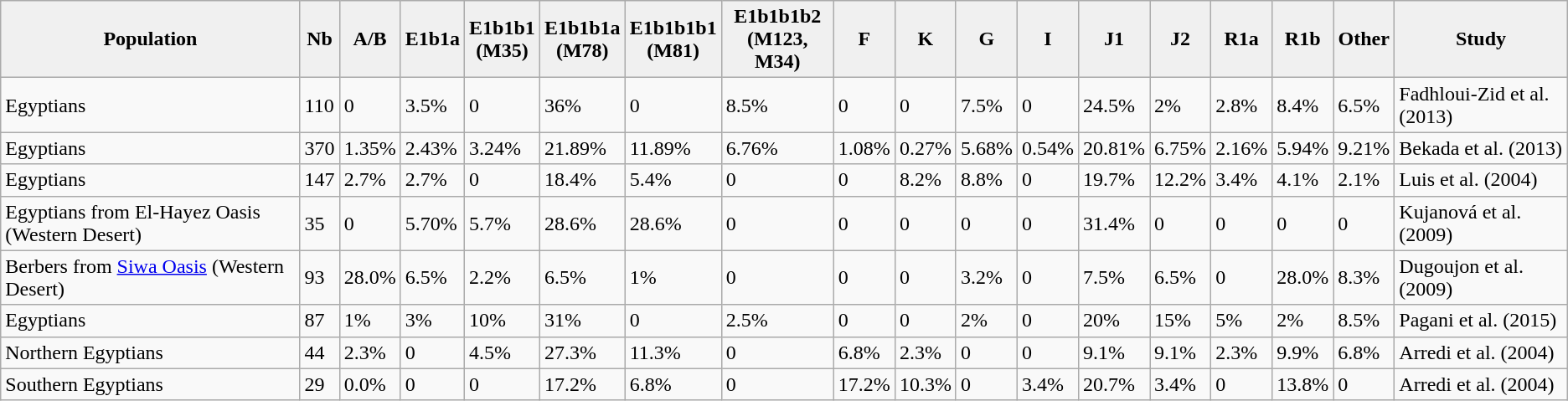<table class="wikitable sortable">
<tr style="text-align:center; background:#f0f0f0;">
<td><strong>Population</strong></td>
<td><strong>Nb</strong></td>
<td><strong>A/B</strong></td>
<td><strong>E1b1a</strong></td>
<td><strong>E1b1b1</strong><br><strong>(M35)</strong></td>
<td><strong>E1b1b1a</strong><br><strong>(M78)</strong></td>
<td><strong>E1b1b1b1</strong><br><strong>(M81)</strong></td>
<td><strong>E1b1b1b2</strong><br><strong>(M123, M34)</strong></td>
<td><strong>F</strong></td>
<td><strong>K</strong></td>
<td><strong>G</strong></td>
<td><strong>I</strong></td>
<td><strong>J1</strong></td>
<td><strong>J2</strong></td>
<td><strong>R1a</strong></td>
<td><strong>R1b</strong></td>
<td><strong>Other</strong></td>
<td><strong>Study</strong></td>
</tr>
<tr>
<td>Egyptians</td>
<td>110</td>
<td>0</td>
<td>3.5%</td>
<td>0</td>
<td>36%</td>
<td>0</td>
<td>8.5%</td>
<td>0</td>
<td>0</td>
<td>7.5%</td>
<td>0</td>
<td>24.5%</td>
<td>2%</td>
<td>2.8%</td>
<td>8.4%</td>
<td>6.5%</td>
<td>Fadhloui-Zid et al. (2013)</td>
</tr>
<tr>
<td>Egyptians</td>
<td>370</td>
<td>1.35%</td>
<td>2.43%</td>
<td>3.24%</td>
<td>21.89%</td>
<td>11.89%</td>
<td>6.76%</td>
<td>1.08%</td>
<td>0.27%</td>
<td>5.68%</td>
<td>0.54%</td>
<td>20.81%</td>
<td>6.75%</td>
<td>2.16%</td>
<td>5.94%</td>
<td>9.21%</td>
<td>Bekada et al. (2013)</td>
</tr>
<tr>
<td>Egyptians</td>
<td>147</td>
<td>2.7%</td>
<td>2.7%</td>
<td>0</td>
<td>18.4%</td>
<td>5.4%</td>
<td>0</td>
<td>0</td>
<td>8.2%</td>
<td>8.8%</td>
<td>0</td>
<td>19.7%</td>
<td>12.2%</td>
<td>3.4%</td>
<td>4.1%</td>
<td>2.1%</td>
<td>Luis et al. (2004)</td>
</tr>
<tr>
<td>Egyptians from El-Hayez Oasis (Western Desert)</td>
<td>35</td>
<td>0</td>
<td>5.70%</td>
<td>5.7%</td>
<td>28.6%</td>
<td>28.6%</td>
<td>0</td>
<td>0</td>
<td>0</td>
<td>0</td>
<td>0</td>
<td>31.4%</td>
<td>0</td>
<td>0</td>
<td>0</td>
<td>0</td>
<td>Kujanová et al. (2009)</td>
</tr>
<tr>
<td>Berbers from <a href='#'>Siwa Oasis</a> (Western Desert)</td>
<td>93</td>
<td>28.0%</td>
<td>6.5%</td>
<td>2.2%</td>
<td>6.5%</td>
<td>1%</td>
<td>0</td>
<td>0</td>
<td>0</td>
<td>3.2%</td>
<td>0</td>
<td>7.5%</td>
<td>6.5%</td>
<td>0</td>
<td>28.0%</td>
<td>8.3%</td>
<td>Dugoujon et al. (2009)</td>
</tr>
<tr>
<td>Egyptians</td>
<td>87</td>
<td>1%</td>
<td>3%</td>
<td>10%</td>
<td>31%</td>
<td>0</td>
<td>2.5%</td>
<td>0</td>
<td>0</td>
<td>2%</td>
<td>0</td>
<td>20%</td>
<td>15%</td>
<td>5%</td>
<td>2%</td>
<td>8.5%</td>
<td>Pagani et al. (2015)</td>
</tr>
<tr>
<td>Northern Egyptians</td>
<td>44</td>
<td>2.3%</td>
<td>0</td>
<td>4.5%</td>
<td>27.3%</td>
<td>11.3%</td>
<td>0</td>
<td>6.8%</td>
<td>2.3%</td>
<td>0</td>
<td>0</td>
<td>9.1%</td>
<td>9.1%</td>
<td>2.3%</td>
<td>9.9%</td>
<td>6.8%</td>
<td>Arredi et al. (2004)</td>
</tr>
<tr>
<td>Southern Egyptians</td>
<td>29</td>
<td>0.0%</td>
<td>0</td>
<td>0</td>
<td>17.2%</td>
<td>6.8%</td>
<td>0</td>
<td>17.2%</td>
<td>10.3%</td>
<td>0</td>
<td>3.4%</td>
<td>20.7%</td>
<td>3.4%</td>
<td>0</td>
<td>13.8%</td>
<td>0</td>
<td>Arredi et al. (2004)</td>
</tr>
</table>
